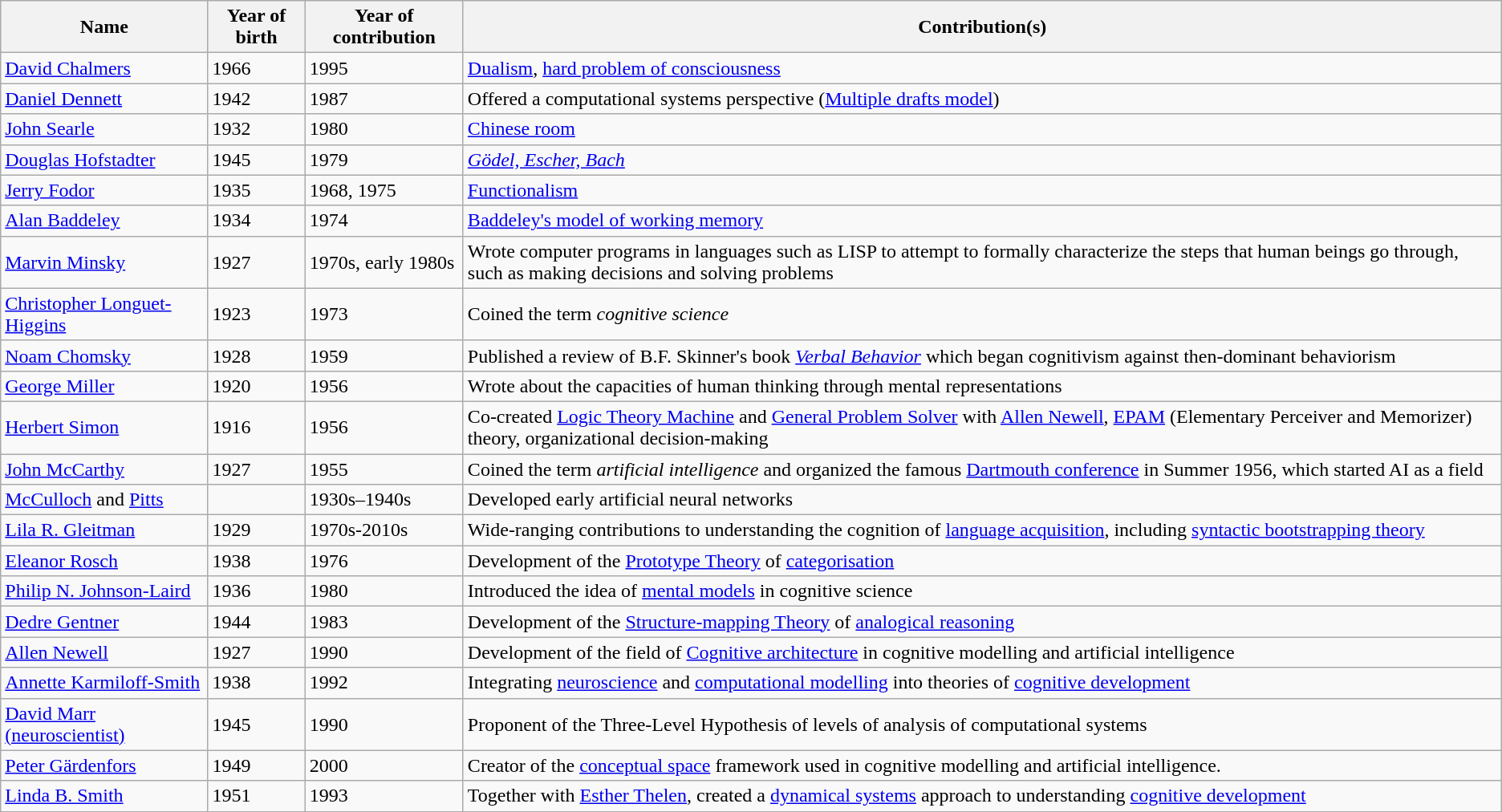<table class="wikitable sortable">
<tr>
<th>Name</th>
<th>Year of birth</th>
<th>Year of contribution</th>
<th>Contribution(s)</th>
</tr>
<tr>
<td><a href='#'>David Chalmers</a></td>
<td>1966</td>
<td>1995</td>
<td><a href='#'>Dualism</a>, <a href='#'>hard problem of consciousness</a></td>
</tr>
<tr>
<td><a href='#'>Daniel Dennett</a></td>
<td>1942</td>
<td>1987</td>
<td>Offered a computational systems perspective (<a href='#'>Multiple drafts model</a>)</td>
</tr>
<tr>
<td><a href='#'>John Searle</a></td>
<td>1932</td>
<td>1980</td>
<td><a href='#'>Chinese room</a></td>
</tr>
<tr>
<td><a href='#'>Douglas Hofstadter</a></td>
<td>1945</td>
<td>1979</td>
<td><em><a href='#'>Gödel, Escher, Bach</a></em></td>
</tr>
<tr>
<td><a href='#'>Jerry Fodor</a></td>
<td>1935</td>
<td>1968, 1975</td>
<td><a href='#'>Functionalism</a></td>
</tr>
<tr>
<td><a href='#'>Alan Baddeley</a></td>
<td>1934</td>
<td>1974</td>
<td><a href='#'>Baddeley's model of working memory</a></td>
</tr>
<tr>
<td><a href='#'>Marvin Minsky</a></td>
<td>1927</td>
<td>1970s, early 1980s</td>
<td>Wrote computer programs in languages such as LISP to attempt to formally characterize the steps that human beings go through, such as making decisions and solving problems</td>
</tr>
<tr>
<td><a href='#'>Christopher Longuet-Higgins</a></td>
<td>1923</td>
<td>1973</td>
<td>Coined the term <em>cognitive science</em></td>
</tr>
<tr>
<td><a href='#'>Noam Chomsky</a></td>
<td>1928</td>
<td>1959</td>
<td>Published a review of B.F. Skinner's book <em><a href='#'>Verbal Behavior</a></em> which began cognitivism against then-dominant behaviorism</td>
</tr>
<tr>
<td><a href='#'>George Miller</a></td>
<td>1920</td>
<td>1956</td>
<td>Wrote about the capacities of human thinking through mental representations</td>
</tr>
<tr>
<td><a href='#'>Herbert Simon</a></td>
<td>1916</td>
<td>1956</td>
<td>Co-created <a href='#'>Logic Theory Machine</a> and <a href='#'>General Problem Solver</a> with <a href='#'>Allen Newell</a>, <a href='#'>EPAM</a> (Elementary Perceiver and Memorizer) theory, organizational decision-making</td>
</tr>
<tr>
<td><a href='#'>John McCarthy</a></td>
<td>1927</td>
<td>1955</td>
<td>Coined the term <em>artificial intelligence</em> and organized the famous <a href='#'>Dartmouth conference</a> in Summer 1956, which started AI as a field</td>
</tr>
<tr>
<td><a href='#'>McCulloch</a> and <a href='#'>Pitts</a></td>
<td></td>
<td>1930s–1940s</td>
<td>Developed early artificial neural networks</td>
</tr>
<tr>
<td><a href='#'>Lila R. Gleitman</a></td>
<td>1929</td>
<td>1970s-2010s</td>
<td>Wide-ranging contributions to understanding the cognition of <a href='#'>language acquisition</a>, including <a href='#'>syntactic bootstrapping theory</a></td>
</tr>
<tr>
<td><a href='#'>Eleanor Rosch</a></td>
<td>1938</td>
<td>1976</td>
<td>Development of the <a href='#'>Prototype Theory</a> of <a href='#'>categorisation</a></td>
</tr>
<tr>
<td><a href='#'>Philip N. Johnson-Laird</a></td>
<td>1936</td>
<td>1980</td>
<td>Introduced the idea of <a href='#'>mental models</a> in cognitive science</td>
</tr>
<tr>
<td><a href='#'>Dedre Gentner</a></td>
<td>1944</td>
<td>1983</td>
<td>Development of the <a href='#'>Structure-mapping Theory</a> of <a href='#'>analogical reasoning</a></td>
</tr>
<tr>
<td><a href='#'>Allen Newell</a></td>
<td>1927</td>
<td>1990</td>
<td>Development of the field of <a href='#'>Cognitive architecture</a> in cognitive modelling and artificial intelligence</td>
</tr>
<tr>
<td><a href='#'>Annette Karmiloff-Smith</a></td>
<td>1938</td>
<td>1992</td>
<td>Integrating <a href='#'>neuroscience</a> and <a href='#'>computational modelling</a> into theories of <a href='#'>cognitive development</a></td>
</tr>
<tr>
<td><a href='#'>David Marr (neuroscientist)</a></td>
<td>1945</td>
<td>1990</td>
<td>Proponent of the Three-Level Hypothesis of levels of analysis of computational systems</td>
</tr>
<tr>
<td><a href='#'>Peter Gärdenfors</a></td>
<td>1949</td>
<td>2000</td>
<td>Creator of the <a href='#'>conceptual space</a> framework used in cognitive modelling and artificial intelligence.</td>
</tr>
<tr>
<td><a href='#'>Linda B. Smith</a></td>
<td>1951</td>
<td>1993</td>
<td>Together with <a href='#'>Esther Thelen</a>, created a <a href='#'>dynamical systems</a> approach to understanding <a href='#'>cognitive development</a></td>
</tr>
</table>
